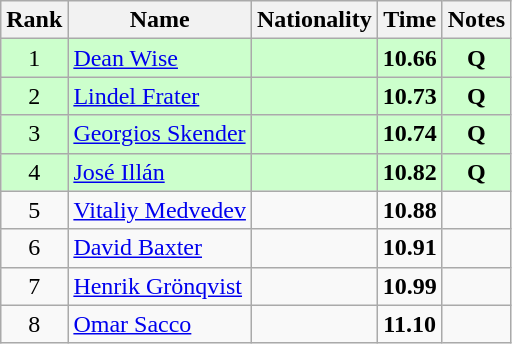<table class="wikitable sortable" style="text-align:center">
<tr>
<th>Rank</th>
<th>Name</th>
<th>Nationality</th>
<th>Time</th>
<th>Notes</th>
</tr>
<tr bgcolor=ccffcc>
<td>1</td>
<td align=left><a href='#'>Dean Wise</a></td>
<td align=left></td>
<td><strong>10.66</strong></td>
<td><strong>Q</strong></td>
</tr>
<tr bgcolor=ccffcc>
<td>2</td>
<td align=left><a href='#'>Lindel Frater</a></td>
<td align=left></td>
<td><strong>10.73</strong></td>
<td><strong>Q</strong></td>
</tr>
<tr bgcolor=ccffcc>
<td>3</td>
<td align=left><a href='#'>Georgios Skender</a></td>
<td align=left></td>
<td><strong>10.74</strong></td>
<td><strong>Q</strong></td>
</tr>
<tr bgcolor=ccffcc>
<td>4</td>
<td align=left><a href='#'>José Illán</a></td>
<td align=left></td>
<td><strong>10.82</strong></td>
<td><strong>Q</strong></td>
</tr>
<tr>
<td>5</td>
<td align=left><a href='#'>Vitaliy Medvedev</a></td>
<td align=left></td>
<td><strong>10.88</strong></td>
<td></td>
</tr>
<tr>
<td>6</td>
<td align=left><a href='#'>David Baxter</a></td>
<td align=left></td>
<td><strong>10.91</strong></td>
<td></td>
</tr>
<tr>
<td>7</td>
<td align=left><a href='#'>Henrik Grönqvist</a></td>
<td align=left></td>
<td><strong>10.99</strong></td>
<td></td>
</tr>
<tr>
<td>8</td>
<td align=left><a href='#'>Omar Sacco</a></td>
<td align=left></td>
<td><strong>11.10</strong></td>
<td></td>
</tr>
</table>
